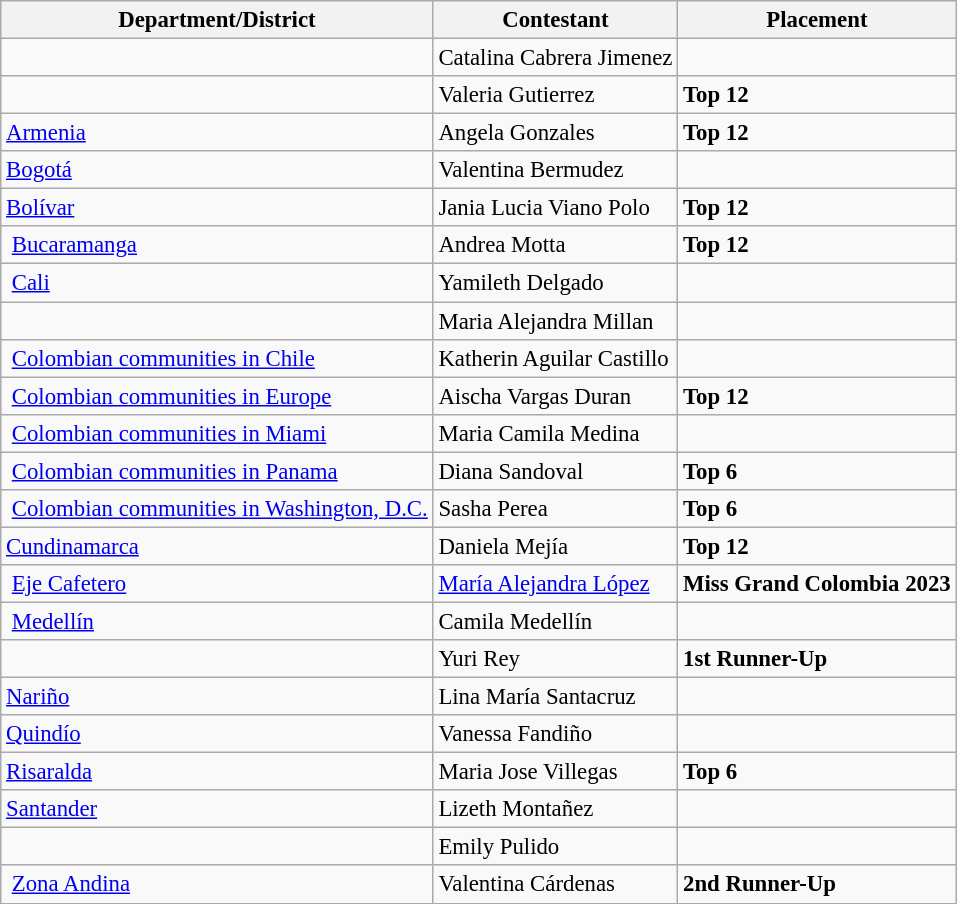<table class="wikitable sortable" style="font-size: 95%;">
<tr>
<th>Department/District</th>
<th>Contestant</th>
<th>Placement</th>
</tr>
<tr>
<td></td>
<td>Catalina Cabrera Jimenez</td>
<td></td>
</tr>
<tr>
<td></td>
<td>Valeria Gutierrez</td>
<td><strong>Top 12</strong></td>
</tr>
<tr>
<td> <a href='#'>Armenia</a></td>
<td>Angela Gonzales</td>
<td><strong>Top 12</strong></td>
</tr>
<tr>
<td> <a href='#'>Bogotá</a></td>
<td>Valentina Bermudez</td>
<td></td>
</tr>
<tr>
<td> <a href='#'>Bolívar</a></td>
<td>Jania Lucia Viano Polo</td>
<td><strong>Top 12</strong></td>
</tr>
<tr>
<td> <a href='#'>Bucaramanga</a></td>
<td>Andrea Motta</td>
<td><strong>Top 12</strong></td>
</tr>
<tr>
<td> <a href='#'>Cali</a></td>
<td>Yamileth Delgado</td>
<td></td>
</tr>
<tr>
<td></td>
<td>Maria Alejandra Millan</td>
<td></td>
</tr>
<tr>
<td> <a href='#'>Colombian communities in Chile</a></td>
<td>Katherin Aguilar Castillo</td>
<td></td>
</tr>
<tr>
<td> <a href='#'>Colombian communities in Europe</a></td>
<td>Aischa Vargas Duran</td>
<td><strong>Top 12</strong></td>
</tr>
<tr>
<td> <a href='#'>Colombian communities in Miami</a></td>
<td>Maria Camila Medina</td>
<td></td>
</tr>
<tr>
<td> <a href='#'>Colombian communities in Panama</a></td>
<td>Diana Sandoval</td>
<td><strong>Top 6</strong></td>
</tr>
<tr>
<td> <a href='#'>Colombian communities in Washington, D.C.</a></td>
<td>Sasha Perea</td>
<td><strong>Top 6</strong></td>
</tr>
<tr>
<td> <a href='#'>Cundinamarca</a></td>
<td>Daniela Mejía</td>
<td><strong>Top 12</strong></td>
</tr>
<tr>
<td> <a href='#'>Eje Cafetero</a></td>
<td><a href='#'>María Alejandra López</a></td>
<td><strong>Miss Grand Colombia 2023</strong></td>
</tr>
<tr>
<td> <a href='#'>Medellín</a></td>
<td>Camila Medellín</td>
<td></td>
</tr>
<tr>
<td></td>
<td>Yuri Rey</td>
<td><strong>1st Runner-Up</strong></td>
</tr>
<tr>
<td> <a href='#'>Nariño</a></td>
<td>Lina María Santacruz</td>
<td></td>
</tr>
<tr>
<td> <a href='#'>Quindío</a></td>
<td>Vanessa Fandiño</td>
<td></td>
</tr>
<tr>
<td> <a href='#'>Risaralda</a></td>
<td>Maria Jose Villegas</td>
<td><strong>Top 6</strong></td>
</tr>
<tr>
<td> <a href='#'>Santander</a></td>
<td>Lizeth Montañez</td>
<td></td>
</tr>
<tr>
<td></td>
<td>Emily Pulido</td>
<td></td>
</tr>
<tr>
<td> <a href='#'>Zona Andina</a></td>
<td>Valentina Cárdenas</td>
<td><strong>2nd Runner-Up</strong></td>
</tr>
</table>
